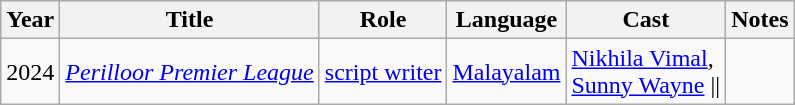<table class="wikitable sortable">
<tr>
<th scope="col">Year</th>
<th scope="col">Title</th>
<th scope="col">Role</th>
<th scope="col">Language</th>
<th scope="col">Cast</th>
<th scope="col" class="unsortable">Notes</th>
</tr>
<tr>
<td>2024</td>
<td><em><a href='#'>Perilloor Premier League</a></em></td>
<td><a href='#'>script writer</a></td>
<td><a href='#'>Malayalam</a></td>
<td><a href='#'>Nikhila Vimal</a>,<br><a href='#'>Sunny Wayne</a>  || </td>
</tr>
</table>
